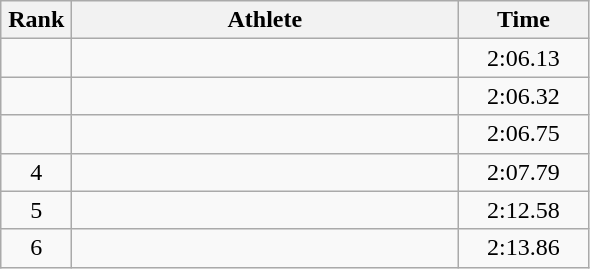<table class=wikitable style="text-align:center">
<tr>
<th width=40>Rank</th>
<th width=250>Athlete</th>
<th width=80>Time</th>
</tr>
<tr>
<td></td>
<td align=left></td>
<td>2:06.13</td>
</tr>
<tr>
<td></td>
<td align=left></td>
<td>2:06.32</td>
</tr>
<tr>
<td></td>
<td align=left></td>
<td>2:06.75</td>
</tr>
<tr>
<td>4</td>
<td align=left></td>
<td>2:07.79</td>
</tr>
<tr>
<td>5</td>
<td align=left></td>
<td>2:12.58</td>
</tr>
<tr>
<td>6</td>
<td align=left></td>
<td>2:13.86</td>
</tr>
</table>
